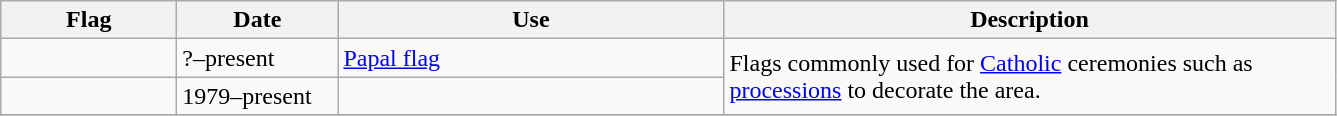<table class="wikitable">
<tr>
<th style="width:110px;">Flag</th>
<th style="width:100px;">Date</th>
<th style="width:250px;">Use</th>
<th style="width:400px;">Description</th>
</tr>
<tr>
<td></td>
<td>?–present</td>
<td><a href='#'>Papal flag</a></td>
<td rowspan="2">Flags commonly used for <a href='#'>Catholic</a> ceremonies such as <a href='#'>processions</a> to decorate the area.</td>
</tr>
<tr>
<td></td>
<td>1979–present</td>
<td></td>
</tr>
<tr>
</tr>
</table>
